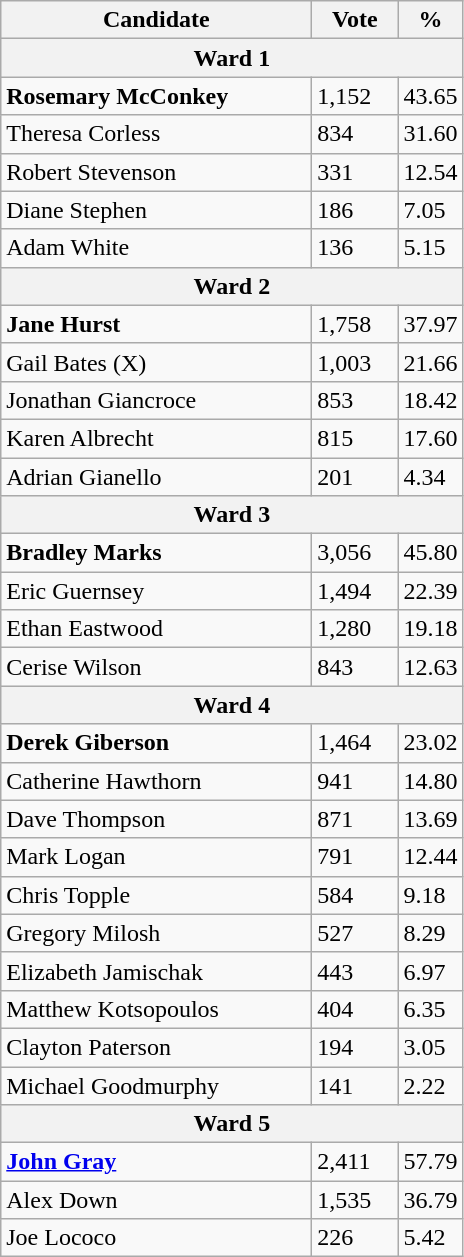<table class="wikitable">
<tr>
<th bgcolor="#DDDDFF" width="200px">Candidate</th>
<th bgcolor="#DDDDFF" width="50px">Vote</th>
<th bgcolor="#DDDDFF" width="30px">%</th>
</tr>
<tr>
<th colspan="3">Ward 1</th>
</tr>
<tr>
<td><strong>Rosemary McConkey</strong></td>
<td>1,152</td>
<td>43.65</td>
</tr>
<tr>
<td>Theresa Corless</td>
<td>834</td>
<td>31.60</td>
</tr>
<tr>
<td>Robert Stevenson</td>
<td>331</td>
<td>12.54</td>
</tr>
<tr>
<td>Diane Stephen</td>
<td>186</td>
<td>7.05</td>
</tr>
<tr>
<td>Adam White</td>
<td>136</td>
<td>5.15</td>
</tr>
<tr>
<th colspan="3">Ward 2</th>
</tr>
<tr>
<td><strong>Jane Hurst</strong></td>
<td>1,758</td>
<td>37.97</td>
</tr>
<tr>
<td>Gail Bates (X)</td>
<td>1,003</td>
<td>21.66</td>
</tr>
<tr>
<td>Jonathan Giancroce</td>
<td>853</td>
<td>18.42</td>
</tr>
<tr>
<td>Karen Albrecht</td>
<td>815</td>
<td>17.60</td>
</tr>
<tr>
<td>Adrian Gianello</td>
<td>201</td>
<td>4.34</td>
</tr>
<tr>
<th colspan="3">Ward 3</th>
</tr>
<tr>
<td><strong>Bradley Marks</strong></td>
<td>3,056</td>
<td>45.80</td>
</tr>
<tr>
<td>Eric Guernsey</td>
<td>1,494</td>
<td>22.39</td>
</tr>
<tr>
<td>Ethan Eastwood</td>
<td>1,280</td>
<td>19.18</td>
</tr>
<tr>
<td>Cerise Wilson</td>
<td>843</td>
<td>12.63</td>
</tr>
<tr>
<th colspan="3">Ward 4</th>
</tr>
<tr>
<td><strong>Derek Giberson</strong></td>
<td>1,464</td>
<td>23.02</td>
</tr>
<tr>
<td>Catherine Hawthorn</td>
<td>941</td>
<td>14.80</td>
</tr>
<tr>
<td>Dave Thompson</td>
<td>871</td>
<td>13.69</td>
</tr>
<tr>
<td>Mark Logan</td>
<td>791</td>
<td>12.44</td>
</tr>
<tr>
<td>Chris Topple</td>
<td>584</td>
<td>9.18</td>
</tr>
<tr>
<td>Gregory Milosh</td>
<td>527</td>
<td>8.29</td>
</tr>
<tr>
<td>Elizabeth Jamischak</td>
<td>443</td>
<td>6.97</td>
</tr>
<tr>
<td>Matthew Kotsopoulos</td>
<td>404</td>
<td>6.35</td>
</tr>
<tr>
<td>Clayton Paterson</td>
<td>194</td>
<td>3.05</td>
</tr>
<tr>
<td>Michael Goodmurphy</td>
<td>141</td>
<td>2.22</td>
</tr>
<tr>
<th colspan="3">Ward 5</th>
</tr>
<tr>
<td><strong><a href='#'>John Gray</a></strong></td>
<td>2,411</td>
<td>57.79</td>
</tr>
<tr>
<td>Alex Down</td>
<td>1,535</td>
<td>36.79</td>
</tr>
<tr>
<td>Joe Lococo</td>
<td>226</td>
<td>5.42</td>
</tr>
</table>
